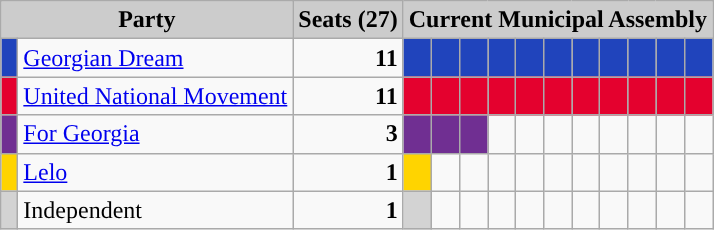<table class="wikitable">
<tr>
<th style="background:#ccc" colspan="2">Party</th>
<th style="background:#ccc">Seats (27)</th>
<th style="background:#ccc" colspan="24">Current Municipal Assembly</th>
</tr>
<tr>
<td style="background-color: #2044BC"> </td>
<td><a href='#'>Georgian Dream</a></td>
<td style="text-align: right"><strong>11</strong></td>
<td style="background-color: #2044BC"></td>
<td style="background-color: #2044BC"> </td>
<td style="background-color: #2044BC"> </td>
<td style="background-color: #2044BC"> </td>
<td style="background-color: #2044BC"> </td>
<td style="background-color: #2044BC"> </td>
<td style="background-color: #2044BC"> </td>
<td style="background-color: #2044BC"> </td>
<td style="background-color: #2044BC"> </td>
<td style="background-color: #2044BC"> </td>
<td style="background-color: #2044BC"> </td>
</tr>
<tr>
<td style="background-color: #e4012e"> </td>
<td><a href='#'>United National Movement</a></td>
<td style="text-align: right"><strong>11</strong></td>
<td style="background-color: #e4012e"> </td>
<td style="background-color: #e4012e"> </td>
<td style="background-color: #e4012e"> </td>
<td style="background-color: #e4012e"> </td>
<td style="background-color: #e4012e"> </td>
<td style="background-color: #e4012e"> </td>
<td style="background-color: #e4012e"> </td>
<td style="background-color: #e4012e"> </td>
<td style="background-color: #e4012e"> </td>
<td style="background-color: #e4012e"> </td>
<td style="background-color: #e4012e"> </td>
</tr>
<tr>
<td style="background-color: #702F92"> </td>
<td><a href='#'>For Georgia</a></td>
<td style="text-align: right"><strong>3</strong></td>
<td style="background-color: #702F92"> </td>
<td style="background-color: #702F92"> </td>
<td style="background-color: #702F92"> </td>
<td></td>
<td></td>
<td></td>
<td></td>
<td></td>
<td></td>
<td></td>
<td></td>
</tr>
<tr>
<td style="background-color: #FFD400"> </td>
<td><a href='#'>Lelo</a></td>
<td style="text-align: right"><strong>1</strong></td>
<td style="background-color: #FFD400"> </td>
<td></td>
<td></td>
<td></td>
<td></td>
<td></td>
<td></td>
<td></td>
<td></td>
<td></td>
<td></td>
</tr>
<tr>
<td style="background-color: lightgrey"> </td>
<td>Independent</td>
<td style="text-align: right"><strong>1</strong></td>
<td style="background-color: lightgrey"> </td>
<td></td>
<td></td>
<td></td>
<td></td>
<td></td>
<td></td>
<td></td>
<td></td>
<td></td>
<td></td>
</tr>
</table>
